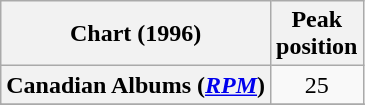<table class="wikitable sortable plainrowheaders" style="text-align:center">
<tr>
<th scope="col">Chart (1996)</th>
<th scope="col">Peak<br>position</th>
</tr>
<tr>
<th scope="row">Canadian Albums (<em><a href='#'>RPM</a></em>)</th>
<td>25</td>
</tr>
<tr>
</tr>
<tr>
</tr>
</table>
